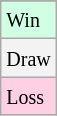<table class="wikitable">
<tr>
</tr>
<tr bgcolor = "#d0ffe3">
<td><small>Win</small></td>
</tr>
<tr bgcolor = "#f3f3f3">
<td><small>Draw</small></td>
</tr>
<tr bgcolor = "#ffd0e3">
<td><small>Loss</small></td>
</tr>
</table>
